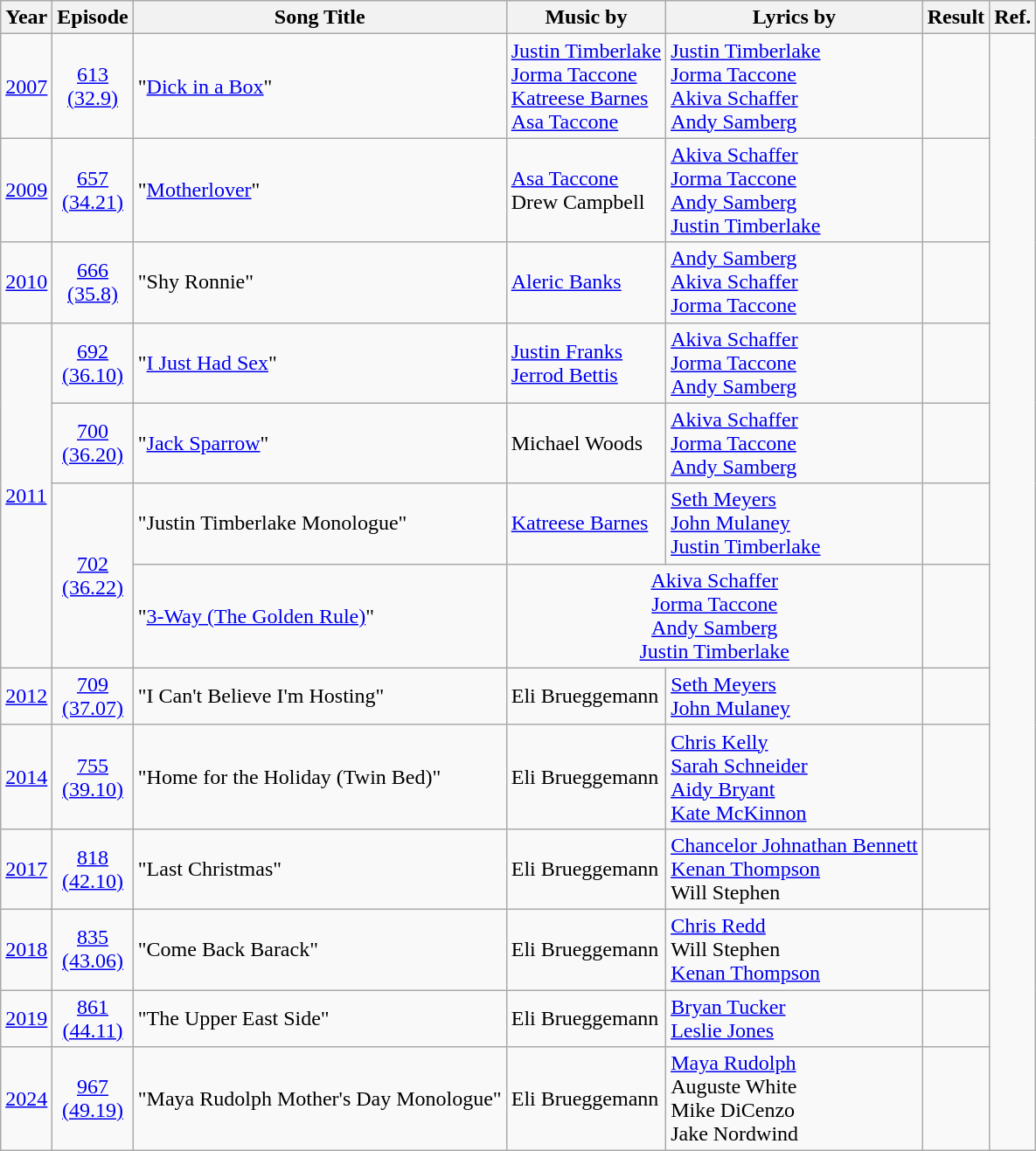<table class="wikitable">
<tr>
<th>Year</th>
<th>Episode</th>
<th>Song Title</th>
<th>Music by</th>
<th>Lyrics by</th>
<th>Result</th>
<th>Ref.</th>
</tr>
<tr>
<td><a href='#'>2007</a></td>
<td align="center"><a href='#'>613 <br> (32.9)</a></td>
<td>"<a href='#'>Dick in a Box</a>"</td>
<td><a href='#'>Justin Timberlake</a> <br> <a href='#'>Jorma Taccone</a> <br> <a href='#'>Katreese Barnes</a> <br> <a href='#'>Asa Taccone</a></td>
<td><a href='#'>Justin Timberlake</a> <br> <a href='#'>Jorma Taccone</a> <br> <a href='#'>Akiva Schaffer</a> <br> <a href='#'>Andy Samberg</a></td>
<td></td>
<td rowspan="13" align="center"></td>
</tr>
<tr>
<td><a href='#'>2009</a></td>
<td align="center"><a href='#'>657 <br> (34.21)</a></td>
<td>"<a href='#'>Motherlover</a>"</td>
<td><a href='#'>Asa Taccone</a> <br> Drew Campbell</td>
<td><a href='#'>Akiva Schaffer</a> <br> <a href='#'>Jorma Taccone</a> <br> <a href='#'>Andy Samberg</a> <br> <a href='#'>Justin Timberlake</a></td>
<td></td>
</tr>
<tr>
<td><a href='#'>2010</a></td>
<td align="center"><a href='#'>666 <br> (35.8)</a></td>
<td>"Shy Ronnie"</td>
<td><a href='#'>Aleric Banks</a></td>
<td><a href='#'>Andy Samberg</a> <br> <a href='#'>Akiva Schaffer</a> <br> <a href='#'>Jorma Taccone</a></td>
<td></td>
</tr>
<tr>
<td rowspan="4"><a href='#'>2011</a></td>
<td align="center"><a href='#'>692 <br> (36.10)</a></td>
<td>"<a href='#'>I Just Had Sex</a>"</td>
<td><a href='#'>Justin Franks</a> <br> <a href='#'>Jerrod Bettis</a></td>
<td><a href='#'>Akiva Schaffer</a> <br> <a href='#'>Jorma Taccone</a> <br> <a href='#'>Andy Samberg</a></td>
<td></td>
</tr>
<tr>
<td align="center"><a href='#'>700 <br> (36.20)</a></td>
<td>"<a href='#'>Jack Sparrow</a>"</td>
<td>Michael Woods</td>
<td><a href='#'>Akiva Schaffer</a> <br> <a href='#'>Jorma Taccone</a> <br> <a href='#'>Andy Samberg</a></td>
<td></td>
</tr>
<tr>
<td align="center" rowspan="2"><a href='#'>702 <br> (36.22)</a></td>
<td>"Justin Timberlake Monologue"</td>
<td><a href='#'>Katreese Barnes</a></td>
<td><a href='#'>Seth Meyers</a> <br> <a href='#'>John Mulaney</a> <br> <a href='#'>Justin Timberlake</a></td>
<td></td>
</tr>
<tr>
<td>"<a href='#'>3-Way (The Golden Rule)</a>"</td>
<td align=center colspan="2"><a href='#'>Akiva Schaffer</a> <br> <a href='#'>Jorma Taccone</a> <br> <a href='#'>Andy Samberg</a> <br> <a href='#'>Justin Timberlake</a></td>
<td></td>
</tr>
<tr>
<td><a href='#'>2012</a></td>
<td align=center><a href='#'>709 <br> (37.07)</a></td>
<td>"I Can't Believe I'm Hosting"</td>
<td>Eli Brueggemann</td>
<td><a href='#'>Seth Meyers</a> <br> <a href='#'>John Mulaney</a></td>
<td></td>
</tr>
<tr>
<td><a href='#'>2014</a></td>
<td align=center><a href='#'>755 <br> (39.10)</a></td>
<td>"Home for the Holiday (Twin Bed)"</td>
<td>Eli Brueggemann</td>
<td><a href='#'>Chris Kelly</a> <br> <a href='#'>Sarah Schneider</a> <br> <a href='#'>Aidy Bryant</a> <br> <a href='#'>Kate McKinnon</a></td>
<td></td>
</tr>
<tr>
<td><a href='#'>2017</a></td>
<td align=center><a href='#'>818 <br> (42.10)</a></td>
<td>"Last Christmas"</td>
<td>Eli Brueggemann</td>
<td><a href='#'>Chancelor Johnathan Bennett</a> <br> <a href='#'>Kenan Thompson</a> <br> Will Stephen</td>
<td></td>
</tr>
<tr>
<td><a href='#'>2018</a></td>
<td align=center><a href='#'>835 <br> (43.06)</a></td>
<td>"Come Back Barack"</td>
<td>Eli Brueggemann</td>
<td><a href='#'>Chris Redd</a> <br> Will Stephen <br> <a href='#'>Kenan Thompson</a></td>
<td></td>
</tr>
<tr>
<td><a href='#'>2019</a></td>
<td align=center><a href='#'>861 <br> (44.11)</a></td>
<td>"The Upper East Side"</td>
<td>Eli Brueggemann</td>
<td><a href='#'>Bryan Tucker</a> <br> <a href='#'>Leslie Jones</a></td>
<td></td>
</tr>
<tr>
<td><a href='#'>2024</a></td>
<td align=center><a href='#'>967 <br> (49.19)</a></td>
<td>"Maya Rudolph Mother's Day Monologue"</td>
<td>Eli Brueggemann</td>
<td><a href='#'>Maya Rudolph</a> <br> Auguste White <br> Mike DiCenzo <br> Jake Nordwind</td>
<td></td>
</tr>
</table>
